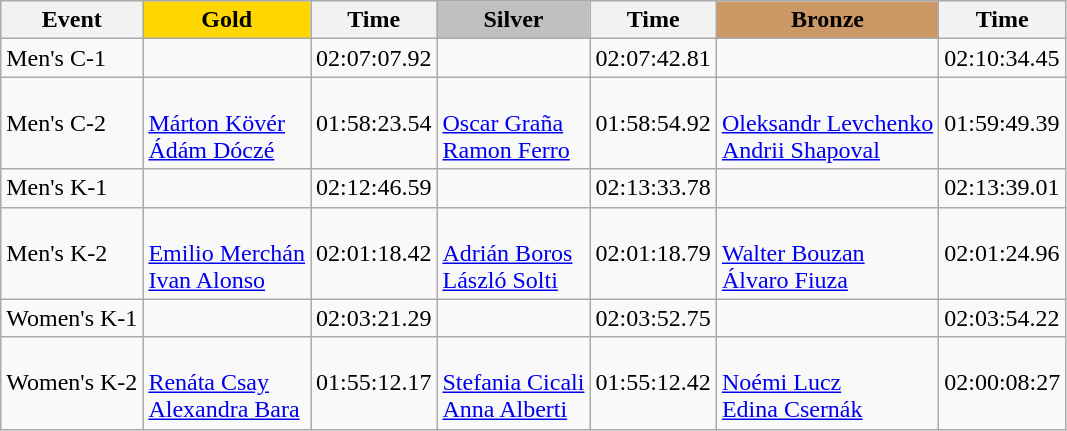<table class="wikitable">
<tr>
<th>Event</th>
<td align=center bgcolor="gold"><strong>Gold</strong></td>
<th>Time</th>
<td align=center bgcolor="silver"><strong>Silver</strong></td>
<th>Time</th>
<td align=center bgcolor="CC9966"><strong>Bronze</strong></td>
<th>Time</th>
</tr>
<tr>
<td>Men's C-1</td>
<td></td>
<td>02:07:07.92</td>
<td></td>
<td>02:07:42.81</td>
<td></td>
<td>02:10:34.45</td>
</tr>
<tr>
<td>Men's C-2</td>
<td><br><a href='#'>Márton Kövér</a><br><a href='#'>Ádám Dóczé</a></td>
<td>01:58:23.54</td>
<td><br><a href='#'>Oscar Graña</a><br><a href='#'>Ramon Ferro</a></td>
<td>01:58:54.92</td>
<td><br><a href='#'>Oleksandr Levchenko</a><br><a href='#'>Andrii Shapoval</a></td>
<td>01:59:49.39</td>
</tr>
<tr>
<td>Men's K-1</td>
<td></td>
<td>02:12:46.59</td>
<td></td>
<td>02:13:33.78</td>
<td></td>
<td>02:13:39.01</td>
</tr>
<tr>
<td>Men's K-2</td>
<td><br><a href='#'>Emilio Merchán</a><br><a href='#'>Ivan Alonso</a></td>
<td>02:01:18.42</td>
<td><br><a href='#'>Adrián Boros</a><br><a href='#'>László Solti</a></td>
<td>02:01:18.79</td>
<td><br><a href='#'>Walter Bouzan</a><br><a href='#'>Álvaro Fiuza</a></td>
<td>02:01:24.96</td>
</tr>
<tr>
<td>Women's K-1</td>
<td></td>
<td>02:03:21.29</td>
<td></td>
<td>02:03:52.75</td>
<td></td>
<td>02:03:54.22</td>
</tr>
<tr>
<td>Women's K-2</td>
<td><br><a href='#'>Renáta Csay</a><br><a href='#'>Alexandra Bara</a></td>
<td>01:55:12.17</td>
<td><br><a href='#'>Stefania Cicali</a><br><a href='#'>Anna Alberti</a></td>
<td>01:55:12.42</td>
<td><br><a href='#'>Noémi Lucz</a><br><a href='#'>Edina Csernák</a></td>
<td>02:00:08:27</td>
</tr>
</table>
